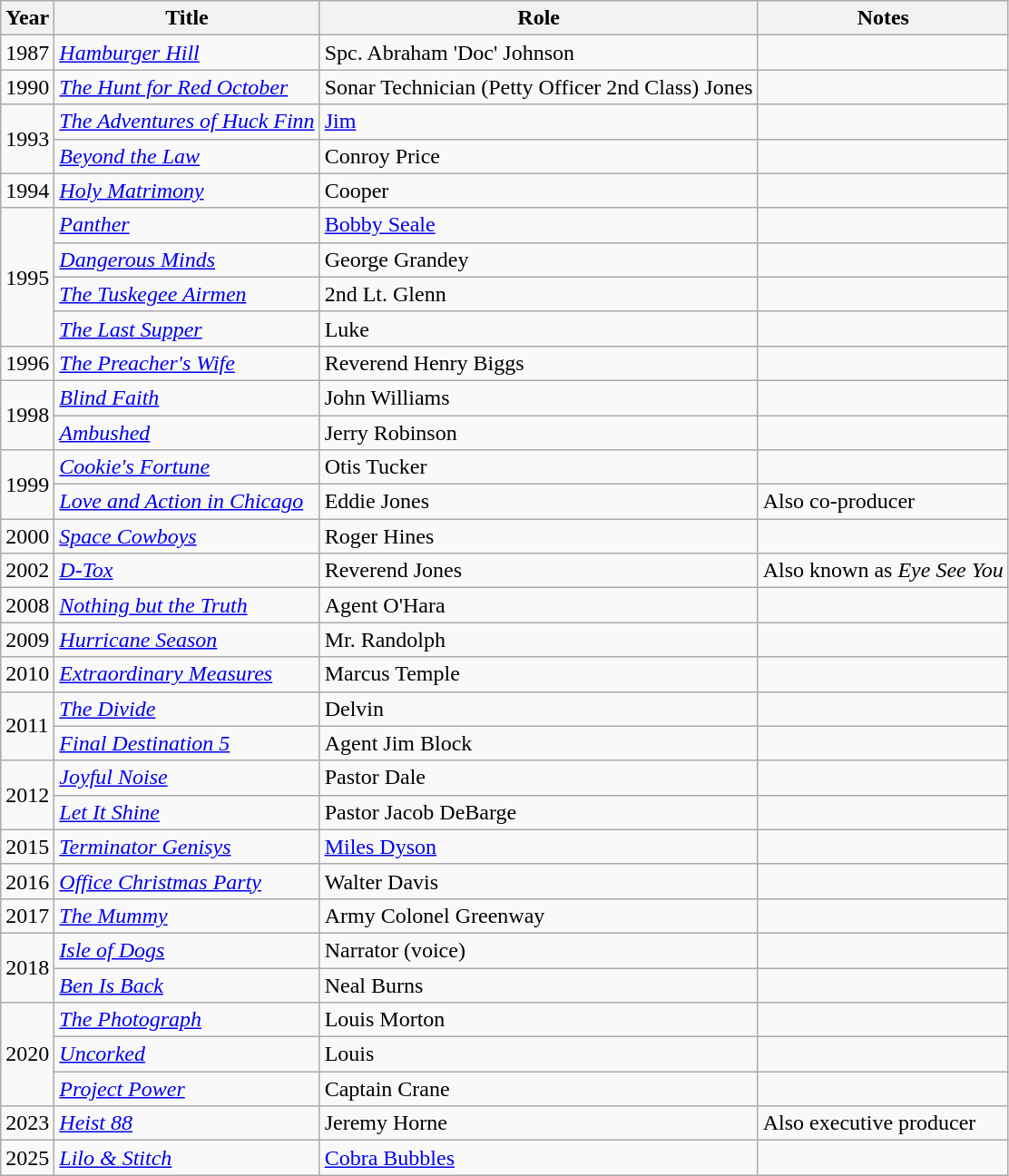<table class="wikitable sortable">
<tr>
<th>Year</th>
<th>Title</th>
<th>Role</th>
<th class="unsortable">Notes</th>
</tr>
<tr>
<td>1987</td>
<td><em><a href='#'>Hamburger Hill</a></em></td>
<td>Spc. Abraham 'Doc' Johnson</td>
<td></td>
</tr>
<tr>
<td>1990</td>
<td><em><a href='#'>The Hunt for Red October</a></em></td>
<td>Sonar Technician (Petty Officer 2nd Class) Jones</td>
<td></td>
</tr>
<tr>
<td rowspan= "2">1993</td>
<td><em><a href='#'>The Adventures of Huck Finn</a></em></td>
<td><a href='#'>Jim</a></td>
<td></td>
</tr>
<tr>
<td><em><a href='#'>Beyond the Law</a></em></td>
<td>Conroy Price</td>
<td></td>
</tr>
<tr>
<td>1994</td>
<td><em><a href='#'>Holy Matrimony</a></em></td>
<td>Cooper</td>
<td></td>
</tr>
<tr>
<td rowspan= "4">1995</td>
<td><em><a href='#'>Panther</a></em></td>
<td><a href='#'>Bobby Seale</a></td>
<td></td>
</tr>
<tr>
<td><em><a href='#'>Dangerous Minds</a></em></td>
<td>George Grandey</td>
<td></td>
</tr>
<tr>
<td><em><a href='#'>The Tuskegee Airmen</a></em></td>
<td>2nd Lt. Glenn</td>
<td></td>
</tr>
<tr>
<td><em><a href='#'>The Last Supper</a></em></td>
<td>Luke</td>
<td></td>
</tr>
<tr>
<td>1996</td>
<td><em><a href='#'>The Preacher's Wife</a></em></td>
<td>Reverend Henry Biggs</td>
<td></td>
</tr>
<tr>
<td rowspan= "2">1998</td>
<td><em><a href='#'>Blind Faith</a></em></td>
<td>John Williams</td>
<td></td>
</tr>
<tr>
<td><em><a href='#'>Ambushed</a></em></td>
<td>Jerry Robinson</td>
<td></td>
</tr>
<tr>
<td rowspan= "2">1999</td>
<td><em><a href='#'>Cookie's Fortune</a></em></td>
<td>Otis Tucker</td>
<td></td>
</tr>
<tr>
<td><em><a href='#'>Love and Action in Chicago</a></em></td>
<td>Eddie Jones</td>
<td>Also co-producer</td>
</tr>
<tr>
<td>2000</td>
<td><em><a href='#'>Space Cowboys</a></em></td>
<td>Roger Hines</td>
<td></td>
</tr>
<tr>
<td>2002</td>
<td><em><a href='#'>D-Tox</a></em></td>
<td>Reverend Jones</td>
<td>Also known as <em>Eye See You</em></td>
</tr>
<tr>
<td>2008</td>
<td><em><a href='#'>Nothing but the Truth</a></em></td>
<td>Agent O'Hara</td>
<td></td>
</tr>
<tr>
<td>2009</td>
<td><em><a href='#'>Hurricane Season</a></em></td>
<td>Mr. Randolph</td>
<td></td>
</tr>
<tr>
<td>2010</td>
<td><em><a href='#'>Extraordinary Measures</a></em></td>
<td>Marcus Temple</td>
<td></td>
</tr>
<tr>
<td rowspan= "2">2011</td>
<td><em><a href='#'>The Divide</a></em></td>
<td>Delvin</td>
<td></td>
</tr>
<tr>
<td><em><a href='#'>Final Destination 5</a></em></td>
<td>Agent Jim Block</td>
<td></td>
</tr>
<tr>
<td rowspan= "2">2012</td>
<td><em><a href='#'>Joyful Noise</a></em></td>
<td>Pastor Dale</td>
<td></td>
</tr>
<tr>
<td><em><a href='#'>Let It Shine</a></em></td>
<td>Pastor Jacob DeBarge</td>
<td></td>
</tr>
<tr>
<td>2015</td>
<td><em><a href='#'>Terminator Genisys</a></em></td>
<td><a href='#'>Miles Dyson</a></td>
<td></td>
</tr>
<tr>
<td>2016</td>
<td><em><a href='#'>Office Christmas Party</a></em></td>
<td>Walter Davis</td>
<td></td>
</tr>
<tr>
<td>2017</td>
<td><em><a href='#'>The Mummy</a></em></td>
<td>Army Colonel Greenway</td>
<td></td>
</tr>
<tr>
<td rowspan= "2">2018</td>
<td><em><a href='#'>Isle of Dogs</a></em></td>
<td>Narrator (voice)</td>
<td></td>
</tr>
<tr>
<td><em><a href='#'>Ben Is Back</a></em></td>
<td>Neal Burns</td>
<td></td>
</tr>
<tr>
<td rowspan= "3">2020</td>
<td><em><a href='#'>The Photograph</a></em></td>
<td>Louis Morton</td>
<td></td>
</tr>
<tr>
<td><em><a href='#'>Uncorked</a></em></td>
<td>Louis</td>
<td></td>
</tr>
<tr>
<td><em><a href='#'>Project Power</a></em></td>
<td>Captain Crane</td>
<td></td>
</tr>
<tr>
<td>2023</td>
<td><em><a href='#'>Heist 88</a></em></td>
<td>Jeremy Horne</td>
<td>Also executive producer</td>
</tr>
<tr>
<td>2025</td>
<td><em><a href='#'>Lilo & Stitch</a></em></td>
<td><a href='#'>Cobra Bubbles</a></td>
<td></td>
</tr>
</table>
